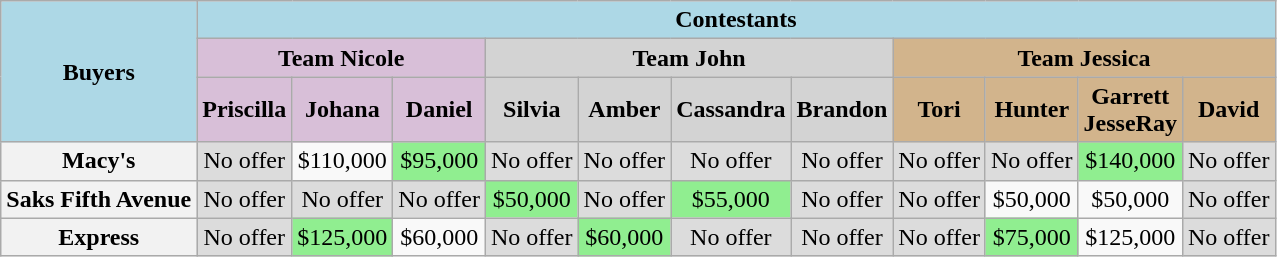<table class="wikitable" style="text-align:center">
<tr style="background:lightblue;">
<td rowspan="3"><strong>Buyers</strong></td>
<td colspan="12"><strong>Contestants</strong></td>
</tr>
<tr>
<td bgcolor=Thistle colspan=3><strong>Team Nicole</strong></td>
<td bgcolor=LightGray colspan=4><strong>Team John</strong></td>
<td bgcolor=Tan colspan=4><strong>Team Jessica</strong></td>
</tr>
<tr>
<td bgcolor=Thistle><strong>Priscilla</strong></td>
<td bgcolor=Thistle><strong>Johana</strong></td>
<td bgcolor=Thistle><strong>Daniel</strong></td>
<td bgcolor=LightGray><strong>Silvia</strong></td>
<td bgcolor=LightGray><strong>Amber</strong></td>
<td bgcolor=LightGray><strong>Cassandra</strong></td>
<td bgcolor=LightGray><strong>Brandon</strong></td>
<td bgcolor=Tan><strong>Tori</strong></td>
<td bgcolor=Tan><strong>Hunter</strong></td>
<td bgcolor=Tan><strong>Garrett<br>JesseRay</strong></td>
<td bgcolor=Tan><strong>David</strong></td>
</tr>
<tr>
<th>Macy's</th>
<td bgcolor=#DCDCDC>No offer</td>
<td>$110,000</td>
<td style="background:lightgreen;">$95,000</td>
<td bgcolor=#DCDCDC>No offer</td>
<td bgcolor=#DCDCDC>No offer</td>
<td bgcolor=#DCDCDC>No offer</td>
<td bgcolor=#DCDCDC>No offer</td>
<td bgcolor=#DCDCDC>No offer</td>
<td bgcolor=#DCDCDC>No offer</td>
<td style="background:lightgreen;">$140,000</td>
<td bgcolor=#DCDCDC>No offer</td>
</tr>
<tr>
<th>Saks Fifth Avenue</th>
<td bgcolor=#DCDCDC>No offer</td>
<td bgcolor=#DCDCDC>No offer</td>
<td bgcolor=#DCDCDC>No offer</td>
<td style="background:lightgreen;">$50,000</td>
<td bgcolor=#DCDCDC>No offer</td>
<td style="background:lightgreen;">$55,000</td>
<td bgcolor=#DCDCDC>No offer</td>
<td bgcolor=#DCDCDC>No offer</td>
<td>$50,000</td>
<td>$50,000</td>
<td bgcolor=#DCDCDC>No offer</td>
</tr>
<tr>
<th>Express</th>
<td bgcolor=#DCDCDC>No offer</td>
<td style="background:lightgreen;">$125,000</td>
<td>$60,000</td>
<td bgcolor=#DCDCDC>No offer</td>
<td style="background:lightgreen;">$60,000</td>
<td bgcolor=#DCDCDC>No offer</td>
<td bgcolor=#DCDCDC>No offer</td>
<td bgcolor=#DCDCDC>No offer</td>
<td style="background:lightgreen;">$75,000</td>
<td>$125,000</td>
<td bgcolor=#DCDCDC>No offer</td>
</tr>
</table>
